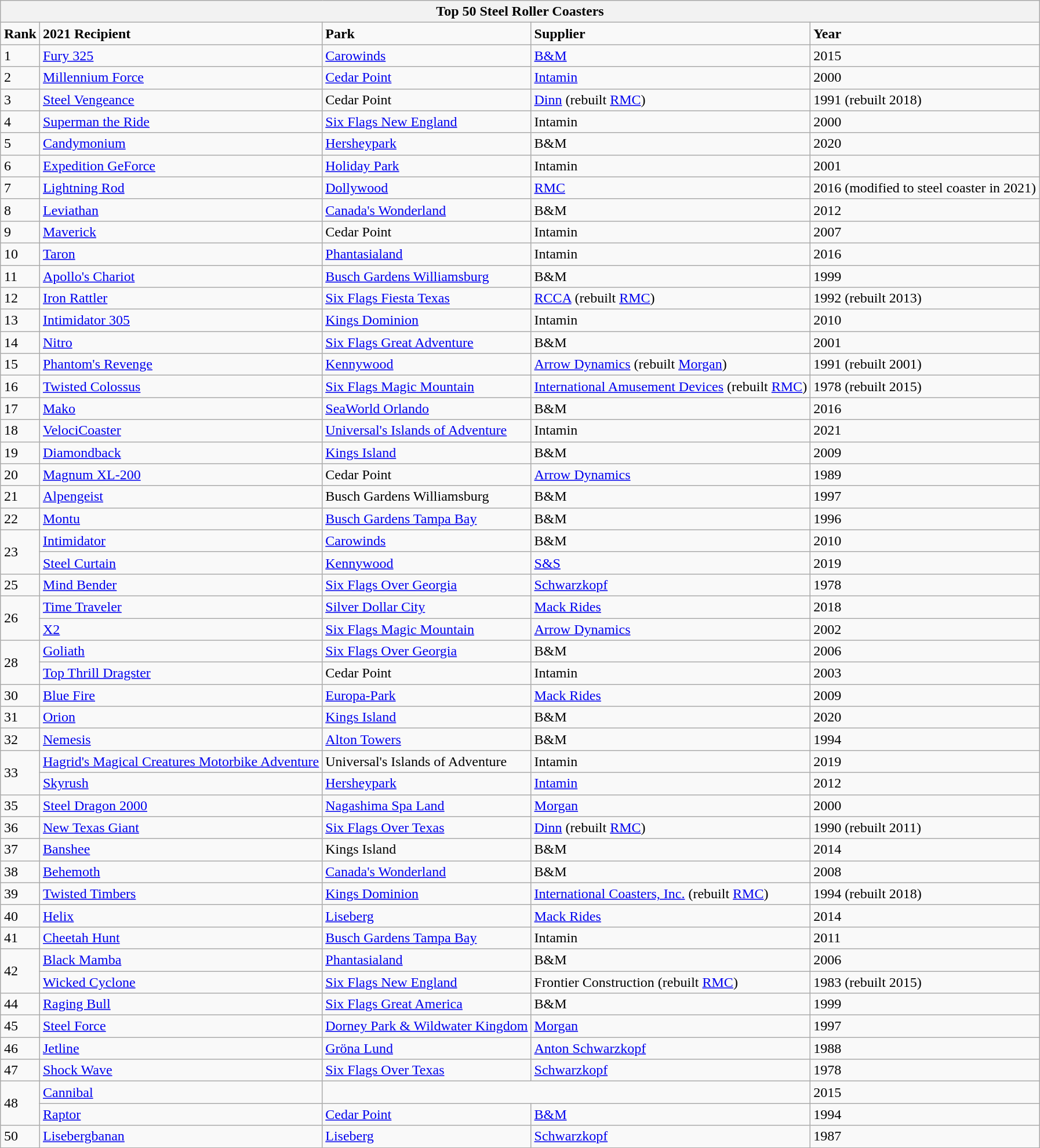<table class="wikitable" style="margin:1em auto;">
<tr>
<th colspan="500">Top 50 Steel Roller Coasters</th>
</tr>
<tr>
<td><strong>Rank</strong></td>
<td><strong>2021 Recipient</strong></td>
<td><strong>Park</strong></td>
<td><strong>Supplier</strong></td>
<td><strong>Year</strong></td>
</tr>
<tr>
<td>1</td>
<td><a href='#'>Fury 325</a></td>
<td><a href='#'>Carowinds</a></td>
<td><a href='#'>B&M</a></td>
<td>2015</td>
</tr>
<tr>
<td>2</td>
<td><a href='#'>Millennium Force</a></td>
<td><a href='#'>Cedar Point</a></td>
<td><a href='#'>Intamin</a></td>
<td>2000</td>
</tr>
<tr>
<td>3</td>
<td><a href='#'>Steel Vengeance</a></td>
<td>Cedar Point</td>
<td><a href='#'>Dinn</a> (rebuilt <a href='#'>RMC</a>)</td>
<td>1991 (rebuilt 2018)</td>
</tr>
<tr>
<td>4</td>
<td><a href='#'>Superman the Ride</a></td>
<td><a href='#'>Six Flags New England</a></td>
<td>Intamin</td>
<td>2000</td>
</tr>
<tr>
<td>5</td>
<td><a href='#'>Candymonium</a></td>
<td><a href='#'>Hersheypark</a></td>
<td>B&M</td>
<td>2020</td>
</tr>
<tr>
<td>6</td>
<td><a href='#'>Expedition GeForce</a></td>
<td><a href='#'>Holiday Park</a></td>
<td>Intamin</td>
<td>2001</td>
</tr>
<tr>
<td>7</td>
<td><a href='#'>Lightning Rod</a></td>
<td><a href='#'>Dollywood</a></td>
<td><a href='#'>RMC</a></td>
<td>2016 (modified to steel coaster in 2021)</td>
</tr>
<tr>
<td>8</td>
<td><a href='#'>Leviathan</a></td>
<td><a href='#'>Canada's Wonderland</a></td>
<td>B&M</td>
<td>2012</td>
</tr>
<tr>
<td>9</td>
<td><a href='#'>Maverick</a></td>
<td>Cedar Point</td>
<td>Intamin</td>
<td>2007</td>
</tr>
<tr>
<td>10</td>
<td><a href='#'>Taron</a></td>
<td><a href='#'>Phantasialand</a></td>
<td>Intamin</td>
<td>2016</td>
</tr>
<tr>
<td>11</td>
<td><a href='#'>Apollo's Chariot</a></td>
<td><a href='#'>Busch Gardens Williamsburg</a></td>
<td>B&M</td>
<td>1999</td>
</tr>
<tr>
<td>12</td>
<td><a href='#'>Iron Rattler</a></td>
<td><a href='#'>Six Flags Fiesta Texas</a></td>
<td><a href='#'>RCCA</a> (rebuilt <a href='#'>RMC</a>)</td>
<td>1992 (rebuilt 2013)</td>
</tr>
<tr>
<td>13</td>
<td><a href='#'>Intimidator 305</a></td>
<td><a href='#'>Kings Dominion</a></td>
<td>Intamin</td>
<td>2010</td>
</tr>
<tr>
<td>14</td>
<td><a href='#'>Nitro</a></td>
<td><a href='#'>Six Flags Great Adventure</a></td>
<td>B&M</td>
<td>2001</td>
</tr>
<tr>
<td>15</td>
<td><a href='#'>Phantom's Revenge</a></td>
<td><a href='#'>Kennywood</a></td>
<td><a href='#'>Arrow Dynamics</a> (rebuilt <a href='#'>Morgan</a>)</td>
<td>1991 (rebuilt 2001)</td>
</tr>
<tr>
<td>16</td>
<td><a href='#'>Twisted Colossus</a></td>
<td><a href='#'>Six Flags Magic Mountain</a></td>
<td><a href='#'>International Amusement Devices</a> (rebuilt <a href='#'>RMC</a>)</td>
<td>1978 (rebuilt 2015)</td>
</tr>
<tr>
<td>17</td>
<td><a href='#'>Mako</a></td>
<td><a href='#'>SeaWorld Orlando</a></td>
<td>B&M</td>
<td>2016</td>
</tr>
<tr>
<td>18</td>
<td><a href='#'>VelociCoaster</a></td>
<td><a href='#'>Universal's Islands of Adventure</a></td>
<td>Intamin</td>
<td>2021</td>
</tr>
<tr>
<td>19</td>
<td><a href='#'>Diamondback</a></td>
<td><a href='#'>Kings Island</a></td>
<td>B&M</td>
<td>2009</td>
</tr>
<tr>
<td>20</td>
<td><a href='#'>Magnum XL-200</a></td>
<td>Cedar Point</td>
<td><a href='#'>Arrow Dynamics</a></td>
<td>1989</td>
</tr>
<tr>
<td>21</td>
<td><a href='#'>Alpengeist</a></td>
<td>Busch Gardens Williamsburg</td>
<td>B&M</td>
<td>1997</td>
</tr>
<tr>
<td>22</td>
<td><a href='#'>Montu</a></td>
<td><a href='#'>Busch Gardens Tampa Bay</a></td>
<td>B&M</td>
<td>1996</td>
</tr>
<tr>
<td rowspan="2">23</td>
<td><a href='#'>Intimidator</a></td>
<td><a href='#'>Carowinds</a></td>
<td>B&M</td>
<td>2010</td>
</tr>
<tr>
<td><a href='#'>Steel Curtain</a></td>
<td><a href='#'>Kennywood</a></td>
<td><a href='#'>S&S</a></td>
<td>2019</td>
</tr>
<tr>
<td>25</td>
<td><a href='#'>Mind Bender</a></td>
<td><a href='#'>Six Flags Over Georgia</a></td>
<td><a href='#'>Schwarzkopf</a></td>
<td>1978</td>
</tr>
<tr>
<td rowspan="2">26</td>
<td><a href='#'>Time Traveler</a></td>
<td><a href='#'>Silver Dollar City</a></td>
<td><a href='#'>Mack Rides</a></td>
<td>2018</td>
</tr>
<tr>
<td><a href='#'>X2</a></td>
<td><a href='#'>Six Flags Magic Mountain</a></td>
<td><a href='#'>Arrow Dynamics</a></td>
<td>2002</td>
</tr>
<tr>
<td rowspan="2">28</td>
<td><a href='#'>Goliath</a></td>
<td><a href='#'>Six Flags Over Georgia</a></td>
<td>B&M</td>
<td>2006</td>
</tr>
<tr>
<td><a href='#'>Top Thrill Dragster</a></td>
<td>Cedar Point</td>
<td>Intamin</td>
<td>2003</td>
</tr>
<tr>
<td>30</td>
<td><a href='#'>Blue Fire</a></td>
<td><a href='#'>Europa-Park</a></td>
<td><a href='#'>Mack Rides</a></td>
<td>2009</td>
</tr>
<tr>
<td>31</td>
<td><a href='#'>Orion</a></td>
<td><a href='#'>Kings Island</a></td>
<td>B&M</td>
<td>2020</td>
</tr>
<tr>
<td>32</td>
<td><a href='#'>Nemesis</a></td>
<td><a href='#'>Alton Towers</a></td>
<td>B&M</td>
<td>1994</td>
</tr>
<tr>
<td rowspan="2">33</td>
<td><a href='#'>Hagrid's Magical Creatures Motorbike Adventure</a></td>
<td>Universal's Islands of Adventure</td>
<td>Intamin</td>
<td>2019</td>
</tr>
<tr>
<td><a href='#'>Skyrush</a></td>
<td><a href='#'>Hersheypark</a></td>
<td><a href='#'>Intamin</a></td>
<td>2012</td>
</tr>
<tr>
<td>35</td>
<td><a href='#'>Steel Dragon 2000</a></td>
<td><a href='#'>Nagashima Spa Land</a></td>
<td><a href='#'>Morgan</a></td>
<td>2000</td>
</tr>
<tr>
<td>36</td>
<td><a href='#'>New Texas Giant</a></td>
<td><a href='#'>Six Flags Over Texas</a></td>
<td><a href='#'>Dinn</a> (rebuilt <a href='#'>RMC</a>)</td>
<td>1990 (rebuilt 2011)</td>
</tr>
<tr>
<td>37</td>
<td><a href='#'>Banshee</a></td>
<td>Kings Island</td>
<td>B&M</td>
<td>2014</td>
</tr>
<tr>
<td>38</td>
<td><a href='#'>Behemoth</a></td>
<td><a href='#'>Canada's Wonderland</a></td>
<td>B&M</td>
<td>2008</td>
</tr>
<tr>
<td>39</td>
<td><a href='#'>Twisted Timbers</a></td>
<td><a href='#'>Kings Dominion</a></td>
<td><a href='#'>International Coasters, Inc.</a> (rebuilt <a href='#'>RMC</a>)</td>
<td>1994 (rebuilt 2018)</td>
</tr>
<tr>
<td>40</td>
<td><a href='#'>Helix</a></td>
<td><a href='#'>Liseberg</a></td>
<td><a href='#'>Mack Rides</a></td>
<td>2014</td>
</tr>
<tr>
<td>41</td>
<td><a href='#'>Cheetah Hunt</a></td>
<td><a href='#'>Busch Gardens Tampa Bay</a></td>
<td>Intamin</td>
<td>2011</td>
</tr>
<tr>
<td rowspan="2">42</td>
<td><a href='#'>Black Mamba</a></td>
<td><a href='#'>Phantasialand</a></td>
<td>B&M</td>
<td>2006</td>
</tr>
<tr>
<td><a href='#'>Wicked Cyclone</a></td>
<td><a href='#'>Six Flags New England</a></td>
<td>Frontier Construction (rebuilt <a href='#'>RMC</a>)</td>
<td>1983 (rebuilt 2015)</td>
</tr>
<tr>
<td>44</td>
<td><a href='#'>Raging Bull</a></td>
<td><a href='#'>Six Flags Great America</a></td>
<td>B&M</td>
<td>1999</td>
</tr>
<tr>
<td>45</td>
<td><a href='#'>Steel Force</a></td>
<td><a href='#'>Dorney Park & Wildwater Kingdom</a></td>
<td><a href='#'>Morgan</a></td>
<td>1997</td>
</tr>
<tr>
<td>46</td>
<td><a href='#'>Jetline</a></td>
<td><a href='#'>Gröna Lund</a></td>
<td><a href='#'>Anton Schwarzkopf</a></td>
<td>1988</td>
</tr>
<tr>
<td>47</td>
<td><a href='#'>Shock Wave</a></td>
<td><a href='#'>Six Flags Over Texas</a></td>
<td><a href='#'>Schwarzkopf</a></td>
<td>1978</td>
</tr>
<tr>
<td rowspan="2">48</td>
<td><a href='#'>Cannibal</a></td>
<td colspan="2"></td>
<td>2015</td>
</tr>
<tr>
<td><a href='#'>Raptor</a></td>
<td><a href='#'>Cedar Point</a></td>
<td><a href='#'>B&M</a></td>
<td>1994</td>
</tr>
<tr>
<td>50</td>
<td><a href='#'>Lisebergbanan</a></td>
<td><a href='#'>Liseberg</a></td>
<td><a href='#'>Schwarzkopf</a></td>
<td>1987</td>
</tr>
</table>
